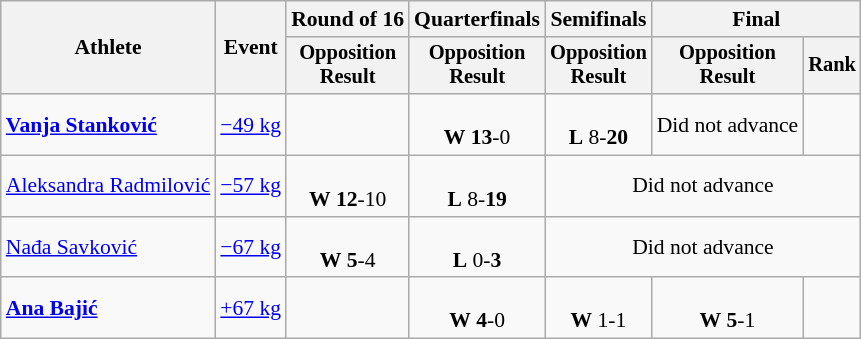<table class="wikitable" style="font-size:90%">
<tr>
<th rowspan="2">Athlete</th>
<th rowspan="2">Event</th>
<th>Round of 16</th>
<th>Quarterfinals</th>
<th>Semifinals</th>
<th colspan=2>Final</th>
</tr>
<tr style="font-size:95%">
<th>Opposition<br>Result</th>
<th>Opposition<br>Result</th>
<th>Opposition<br>Result</th>
<th>Opposition<br>Result</th>
<th>Rank</th>
</tr>
<tr align=center>
<td align=left><strong><a href='#'>Vanja Stanković</a></strong></td>
<td align=left><a href='#'>−49 kg</a></td>
<td></td>
<td><br><strong>W</strong> <strong>13</strong>-0</td>
<td><br><strong>L</strong> 8-<strong>20</strong></td>
<td>Did not advance</td>
<td></td>
</tr>
<tr align=center>
<td align=left><a href='#'>Aleksandra Radmilović</a></td>
<td align=left><a href='#'>−57 kg</a></td>
<td><br><strong>W</strong> <strong>12</strong>-10</td>
<td><br><strong>L</strong> 8-<strong>19</strong></td>
<td colspan=3>Did not advance</td>
</tr>
<tr align=center>
<td align=left><a href='#'>Nađa Savković</a></td>
<td align=left><a href='#'>−67 kg</a></td>
<td><br><strong>W</strong> <strong>5</strong>-4</td>
<td><br><strong>L</strong> 0-<strong>3</strong></td>
<td colspan=3>Did not advance</td>
</tr>
<tr align=center>
<td align=left><strong><a href='#'>Ana Bajić</a></strong></td>
<td align=left><a href='#'>+67 kg</a></td>
<td></td>
<td><br><strong>W</strong> <strong>4</strong>-0</td>
<td><br><strong>W</strong> 1-1</td>
<td><br><strong>W</strong> <strong>5</strong>-1</td>
<td></td>
</tr>
</table>
